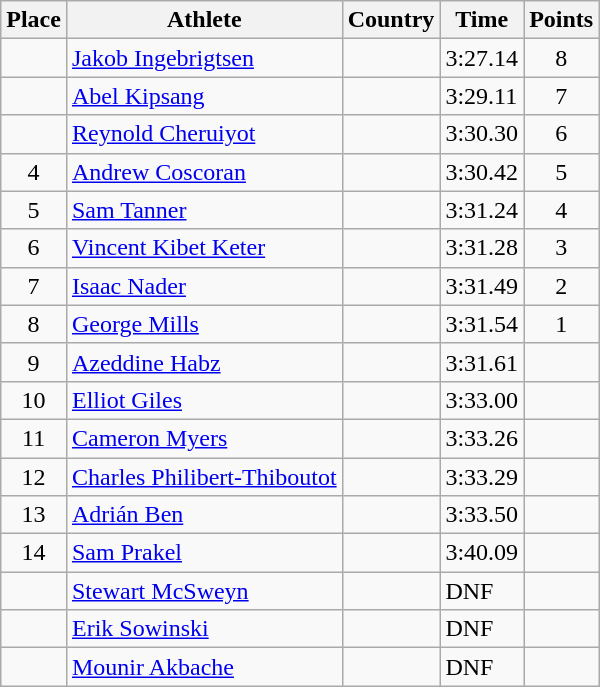<table class="wikitable">
<tr>
<th>Place</th>
<th>Athlete</th>
<th>Country</th>
<th>Time</th>
<th>Points</th>
</tr>
<tr>
<td align=center></td>
<td><a href='#'>Jakob Ingebrigtsen</a></td>
<td></td>
<td>3:27.14</td>
<td align=center>8</td>
</tr>
<tr>
<td align=center></td>
<td><a href='#'>Abel Kipsang</a></td>
<td></td>
<td>3:29.11</td>
<td align=center>7</td>
</tr>
<tr>
<td align=center></td>
<td><a href='#'>Reynold Cheruiyot</a></td>
<td></td>
<td>3:30.30</td>
<td align=center>6</td>
</tr>
<tr>
<td align=center>4</td>
<td><a href='#'>Andrew Coscoran</a></td>
<td></td>
<td>3:30.42</td>
<td align=center>5</td>
</tr>
<tr>
<td align=center>5</td>
<td><a href='#'>Sam Tanner</a></td>
<td></td>
<td>3:31.24</td>
<td align=center>4</td>
</tr>
<tr>
<td align=center>6</td>
<td><a href='#'>Vincent Kibet Keter</a></td>
<td></td>
<td>3:31.28</td>
<td align=center>3</td>
</tr>
<tr>
<td align=center>7</td>
<td><a href='#'>Isaac Nader</a></td>
<td></td>
<td>3:31.49</td>
<td align=center>2</td>
</tr>
<tr>
<td align=center>8</td>
<td><a href='#'>George Mills</a></td>
<td></td>
<td>3:31.54</td>
<td align=center>1</td>
</tr>
<tr>
<td align=center>9</td>
<td><a href='#'>Azeddine Habz</a></td>
<td></td>
<td>3:31.61</td>
<td align=center></td>
</tr>
<tr>
<td align=center>10</td>
<td><a href='#'>Elliot Giles</a></td>
<td></td>
<td>3:33.00</td>
<td align=center></td>
</tr>
<tr>
<td align=center>11</td>
<td><a href='#'>Cameron Myers</a></td>
<td></td>
<td>3:33.26</td>
<td align=center></td>
</tr>
<tr>
<td align=center>12</td>
<td><a href='#'>Charles Philibert-Thiboutot</a></td>
<td></td>
<td>3:33.29</td>
<td align=center></td>
</tr>
<tr>
<td align=center>13</td>
<td><a href='#'>Adrián Ben</a></td>
<td></td>
<td>3:33.50</td>
<td align=center></td>
</tr>
<tr>
<td align=center>14</td>
<td><a href='#'>Sam Prakel</a></td>
<td></td>
<td>3:40.09</td>
<td align=center></td>
</tr>
<tr>
<td align=center></td>
<td><a href='#'>Stewart McSweyn</a></td>
<td></td>
<td>DNF</td>
<td align=center></td>
</tr>
<tr>
<td align=center></td>
<td><a href='#'>Erik Sowinski</a></td>
<td></td>
<td>DNF</td>
<td align=center></td>
</tr>
<tr>
<td align=center></td>
<td><a href='#'>Mounir Akbache</a></td>
<td></td>
<td>DNF</td>
<td align=center></td>
</tr>
</table>
